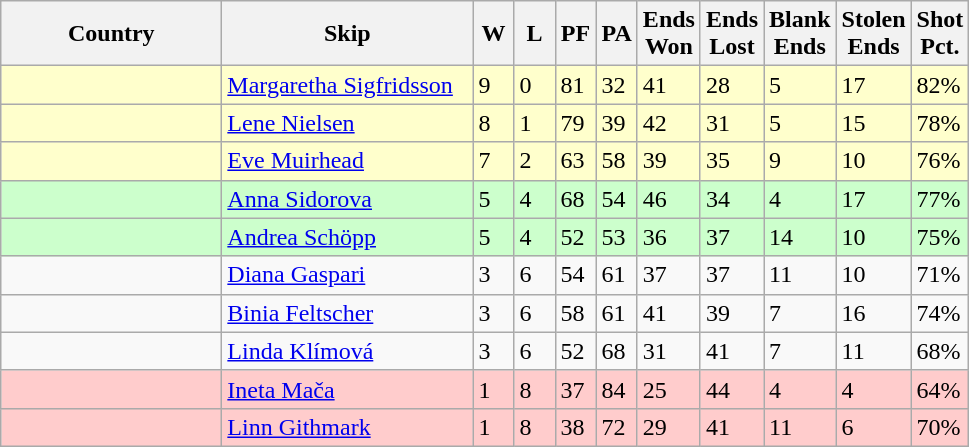<table class="wikitable">
<tr>
<th width=140>Country</th>
<th width=160>Skip</th>
<th width=20>W</th>
<th width=20>L</th>
<th width=20>PF</th>
<th width=20>PA</th>
<th width=20>Ends Won</th>
<th width=20>Ends Lost</th>
<th width=20>Blank Ends</th>
<th width=20>Stolen Ends</th>
<th width=20>Shot Pct.</th>
</tr>
<tr bgcolor=#ffffcc>
<td></td>
<td><a href='#'>Margaretha Sigfridsson</a></td>
<td>9</td>
<td>0</td>
<td>81</td>
<td>32</td>
<td>41</td>
<td>28</td>
<td>5</td>
<td>17</td>
<td>82%</td>
</tr>
<tr bgcolor=#ffffcc>
<td></td>
<td><a href='#'>Lene Nielsen</a></td>
<td>8</td>
<td>1</td>
<td>79</td>
<td>39</td>
<td>42</td>
<td>31</td>
<td>5</td>
<td>15</td>
<td>78%</td>
</tr>
<tr bgcolor=#ffffcc>
<td></td>
<td><a href='#'>Eve Muirhead</a></td>
<td>7</td>
<td>2</td>
<td>63</td>
<td>58</td>
<td>39</td>
<td>35</td>
<td>9</td>
<td>10</td>
<td>76%</td>
</tr>
<tr bgcolor=#ccffcc>
<td></td>
<td><a href='#'>Anna Sidorova</a></td>
<td>5</td>
<td>4</td>
<td>68</td>
<td>54</td>
<td>46</td>
<td>34</td>
<td>4</td>
<td>17</td>
<td>77%</td>
</tr>
<tr bgcolor=#ccffcc>
<td></td>
<td><a href='#'>Andrea Schöpp</a></td>
<td>5</td>
<td>4</td>
<td>52</td>
<td>53</td>
<td>36</td>
<td>37</td>
<td>14</td>
<td>10</td>
<td>75%</td>
</tr>
<tr>
<td></td>
<td><a href='#'>Diana Gaspari</a></td>
<td>3</td>
<td>6</td>
<td>54</td>
<td>61</td>
<td>37</td>
<td>37</td>
<td>11</td>
<td>10</td>
<td>71%</td>
</tr>
<tr>
<td></td>
<td><a href='#'>Binia Feltscher</a></td>
<td>3</td>
<td>6</td>
<td>58</td>
<td>61</td>
<td>41</td>
<td>39</td>
<td>7</td>
<td>16</td>
<td>74%</td>
</tr>
<tr>
<td></td>
<td><a href='#'>Linda Klímová</a></td>
<td>3</td>
<td>6</td>
<td>52</td>
<td>68</td>
<td>31</td>
<td>41</td>
<td>7</td>
<td>11</td>
<td>68%</td>
</tr>
<tr bgcolor=#ffcccc>
<td></td>
<td><a href='#'>Ineta Mača</a></td>
<td>1</td>
<td>8</td>
<td>37</td>
<td>84</td>
<td>25</td>
<td>44</td>
<td>4</td>
<td>4</td>
<td>64%</td>
</tr>
<tr bgcolor=#ffcccc>
<td></td>
<td><a href='#'>Linn Githmark</a></td>
<td>1</td>
<td>8</td>
<td>38</td>
<td>72</td>
<td>29</td>
<td>41</td>
<td>11</td>
<td>6</td>
<td>70%</td>
</tr>
</table>
